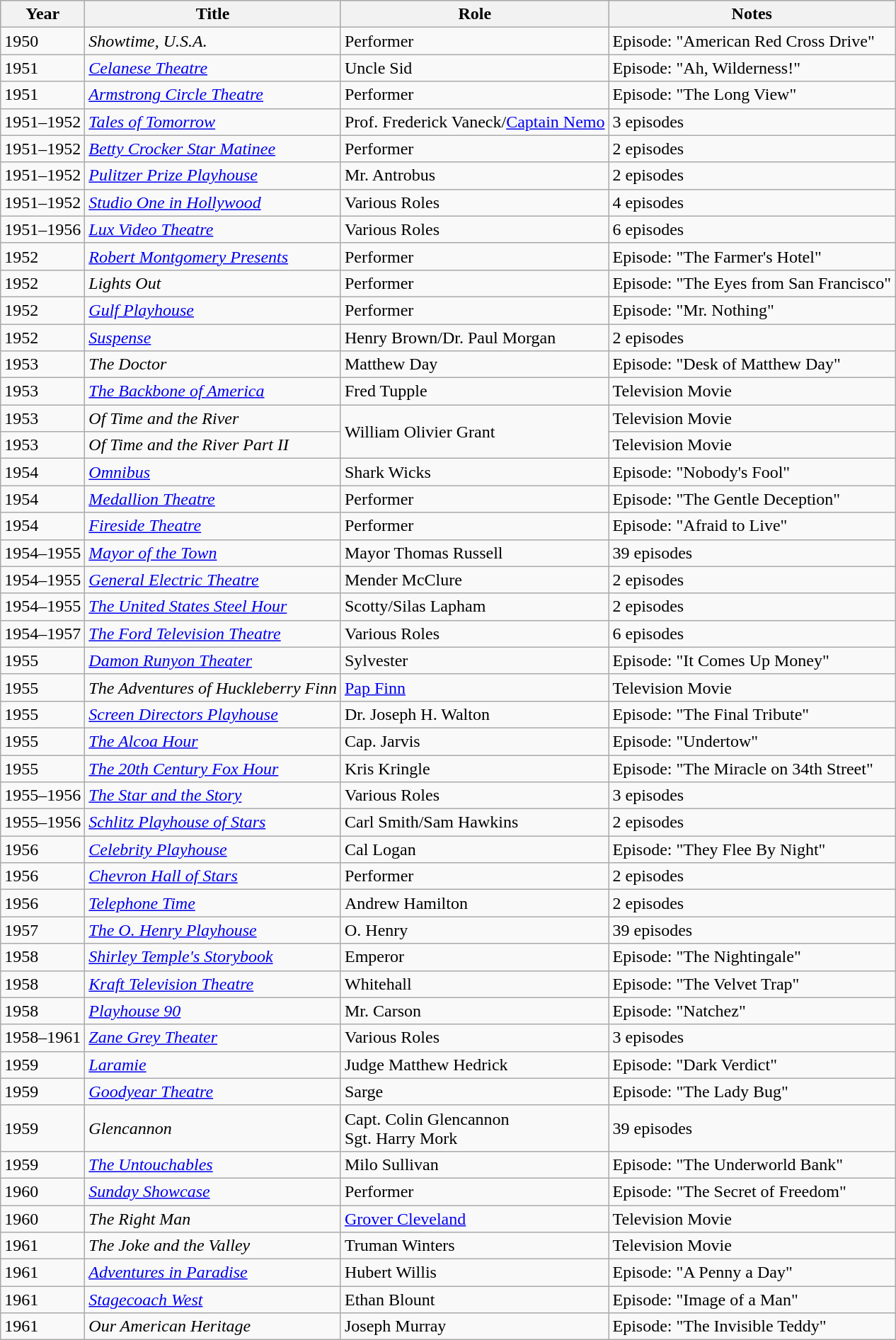<table class=wikitable>
<tr style="background:#b0c4de; text-align:center;">
<th>Year</th>
<th>Title</th>
<th>Role</th>
<th>Notes</th>
</tr>
<tr>
<td>1950</td>
<td><em>Showtime, U.S.A.</em></td>
<td>Performer</td>
<td>Episode: "American Red Cross Drive"</td>
</tr>
<tr>
<td>1951</td>
<td><em><a href='#'>Celanese Theatre</a></em></td>
<td>Uncle Sid</td>
<td>Episode: "Ah, Wilderness!"</td>
</tr>
<tr>
<td>1951</td>
<td><em><a href='#'>Armstrong Circle Theatre</a></em></td>
<td>Performer</td>
<td>Episode: "The Long View"</td>
</tr>
<tr>
<td>1951–1952</td>
<td><em><a href='#'>Tales of Tomorrow</a></em></td>
<td>Prof. Frederick Vaneck/<a href='#'>Captain Nemo</a></td>
<td>3 episodes</td>
</tr>
<tr>
<td>1951–1952</td>
<td><em><a href='#'>Betty Crocker Star Matinee</a></em></td>
<td>Performer</td>
<td>2 episodes</td>
</tr>
<tr>
<td>1951–1952</td>
<td><em><a href='#'>Pulitzer Prize Playhouse</a></em></td>
<td>Mr. Antrobus</td>
<td>2 episodes</td>
</tr>
<tr>
<td>1951–1952</td>
<td><em><a href='#'>Studio One in Hollywood</a></em></td>
<td>Various Roles</td>
<td>4 episodes</td>
</tr>
<tr>
<td>1951–1956</td>
<td><em><a href='#'>Lux Video Theatre</a></em></td>
<td>Various Roles</td>
<td>6 episodes</td>
</tr>
<tr>
<td>1952</td>
<td><em><a href='#'>Robert Montgomery Presents</a></em></td>
<td>Performer</td>
<td>Episode: "The Farmer's Hotel"</td>
</tr>
<tr>
<td>1952</td>
<td><em>Lights Out</em></td>
<td>Performer</td>
<td>Episode: "The Eyes from San Francisco"</td>
</tr>
<tr>
<td>1952</td>
<td><em><a href='#'>Gulf Playhouse</a></em></td>
<td>Performer</td>
<td>Episode: "Mr. Nothing"</td>
</tr>
<tr>
<td>1952</td>
<td><em><a href='#'>Suspense</a></em></td>
<td>Henry Brown/Dr. Paul Morgan</td>
<td>2 episodes</td>
</tr>
<tr>
<td>1953</td>
<td><em>The Doctor</em></td>
<td>Matthew Day</td>
<td>Episode: "Desk of Matthew Day"</td>
</tr>
<tr>
<td>1953</td>
<td><em><a href='#'>The Backbone of America</a></em></td>
<td>Fred Tupple</td>
<td>Television Movie</td>
</tr>
<tr>
<td>1953</td>
<td><em>Of Time and the River</em></td>
<td rowspan=2>William Olivier Grant</td>
<td>Television Movie</td>
</tr>
<tr>
<td>1953</td>
<td><em>Of Time and the River Part II</em></td>
<td>Television Movie</td>
</tr>
<tr>
<td>1954</td>
<td><em><a href='#'>Omnibus</a></em></td>
<td>Shark Wicks</td>
<td>Episode: "Nobody's Fool"</td>
</tr>
<tr>
<td>1954</td>
<td><em><a href='#'>Medallion Theatre</a></em></td>
<td>Performer</td>
<td>Episode: "The Gentle Deception"</td>
</tr>
<tr>
<td>1954</td>
<td><em><a href='#'>Fireside Theatre</a></em></td>
<td>Performer</td>
<td>Episode: "Afraid to Live"</td>
</tr>
<tr>
<td>1954–1955</td>
<td><em><a href='#'>Mayor of the Town</a></em></td>
<td>Mayor Thomas Russell</td>
<td>39 episodes</td>
</tr>
<tr>
<td>1954–1955</td>
<td><em><a href='#'>General Electric Theatre</a></em></td>
<td>Mender McClure</td>
<td>2 episodes</td>
</tr>
<tr>
<td>1954–1955</td>
<td><em><a href='#'>The United States Steel Hour</a></em></td>
<td>Scotty/Silas Lapham</td>
<td>2 episodes</td>
</tr>
<tr>
<td>1954–1957</td>
<td><em><a href='#'>The Ford Television Theatre</a></em></td>
<td>Various Roles</td>
<td>6 episodes</td>
</tr>
<tr>
<td>1955</td>
<td><em><a href='#'>Damon Runyon Theater</a></em></td>
<td>Sylvester</td>
<td>Episode: "It Comes Up Money"</td>
</tr>
<tr>
<td>1955</td>
<td><em>The Adventures of Huckleberry Finn</em></td>
<td><a href='#'>Pap Finn</a></td>
<td>Television Movie</td>
</tr>
<tr>
<td>1955</td>
<td><em><a href='#'>Screen Directors Playhouse</a></em></td>
<td>Dr. Joseph H. Walton</td>
<td>Episode: "The Final Tribute"</td>
</tr>
<tr>
<td>1955</td>
<td><em><a href='#'>The Alcoa Hour</a></em></td>
<td>Cap. Jarvis</td>
<td>Episode: "Undertow"</td>
</tr>
<tr>
<td>1955</td>
<td><em><a href='#'>The 20th Century Fox Hour</a></em></td>
<td>Kris Kringle</td>
<td>Episode: "The Miracle on 34th Street"</td>
</tr>
<tr>
<td>1955–1956</td>
<td><em><a href='#'>The Star and the Story</a></em></td>
<td>Various Roles</td>
<td>3 episodes</td>
</tr>
<tr>
<td>1955–1956</td>
<td><em><a href='#'>Schlitz Playhouse of Stars</a></em></td>
<td>Carl Smith/Sam Hawkins</td>
<td>2 episodes</td>
</tr>
<tr>
<td>1956</td>
<td><em><a href='#'>Celebrity Playhouse</a></em></td>
<td>Cal Logan</td>
<td>Episode: "They Flee By Night"</td>
</tr>
<tr>
<td>1956</td>
<td><em><a href='#'>Chevron Hall of Stars</a></em></td>
<td>Performer</td>
<td>2 episodes</td>
</tr>
<tr>
<td>1956</td>
<td><em><a href='#'>Telephone Time</a></em></td>
<td>Andrew Hamilton</td>
<td>2 episodes</td>
</tr>
<tr>
<td>1957</td>
<td><em><a href='#'>The O. Henry Playhouse</a></em></td>
<td>O. Henry</td>
<td>39 episodes</td>
</tr>
<tr>
<td>1958</td>
<td><em><a href='#'>Shirley Temple's Storybook</a></em></td>
<td>Emperor</td>
<td>Episode: "The Nightingale"</td>
</tr>
<tr>
<td>1958</td>
<td><em><a href='#'>Kraft Television Theatre</a></em></td>
<td>Whitehall</td>
<td>Episode: "The Velvet Trap"</td>
</tr>
<tr>
<td>1958</td>
<td><em><a href='#'>Playhouse 90</a></em></td>
<td>Mr. Carson</td>
<td>Episode: "Natchez"</td>
</tr>
<tr>
<td>1958–1961</td>
<td><em><a href='#'>Zane Grey Theater</a></em></td>
<td>Various Roles</td>
<td>3 episodes</td>
</tr>
<tr>
<td>1959</td>
<td><em><a href='#'>Laramie</a></em></td>
<td>Judge Matthew Hedrick</td>
<td>Episode: "Dark Verdict"</td>
</tr>
<tr>
<td>1959</td>
<td><em><a href='#'>Goodyear Theatre</a></em></td>
<td>Sarge</td>
<td>Episode: "The Lady Bug"</td>
</tr>
<tr>
<td>1959</td>
<td><em>Glencannon</em></td>
<td>Capt. Colin Glencannon <br> Sgt. Harry Mork</td>
<td>39 episodes</td>
</tr>
<tr>
<td>1959</td>
<td><em><a href='#'>The Untouchables</a></em></td>
<td>Milo Sullivan</td>
<td>Episode: "The Underworld Bank"</td>
</tr>
<tr>
<td>1960</td>
<td><em><a href='#'>Sunday Showcase</a></em></td>
<td>Performer</td>
<td>Episode: "The Secret of Freedom"</td>
</tr>
<tr>
<td>1960</td>
<td><em>The Right Man</em></td>
<td><a href='#'>Grover Cleveland</a></td>
<td>Television Movie</td>
</tr>
<tr>
<td>1961</td>
<td><em>The Joke and the Valley</em></td>
<td>Truman Winters</td>
<td>Television Movie</td>
</tr>
<tr>
<td>1961</td>
<td><em><a href='#'>Adventures in Paradise</a></em></td>
<td>Hubert Willis</td>
<td>Episode: "A Penny a Day"</td>
</tr>
<tr>
<td>1961</td>
<td><em><a href='#'>Stagecoach West</a></em></td>
<td>Ethan Blount</td>
<td>Episode: "Image of a Man"</td>
</tr>
<tr>
<td>1961</td>
<td><em>Our American Heritage</em></td>
<td>Joseph Murray</td>
<td>Episode: "The Invisible Teddy"</td>
</tr>
</table>
